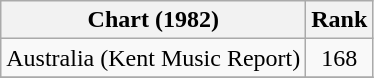<table class="wikitable">
<tr>
<th>Chart (1982)</th>
<th>Rank</th>
</tr>
<tr>
<td>Australia (Kent Music Report)</td>
<td style="text-align:center;">168</td>
</tr>
<tr>
</tr>
</table>
